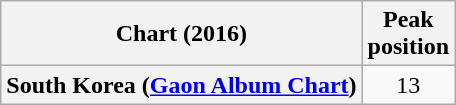<table class="wikitable sortable plainrowheaders" style="text-align:center;">
<tr>
<th>Chart (2016)</th>
<th>Peak<br>position</th>
</tr>
<tr>
<th scope="row">South Korea (<a href='#'>Gaon Album Chart</a>)</th>
<td>13</td>
</tr>
</table>
